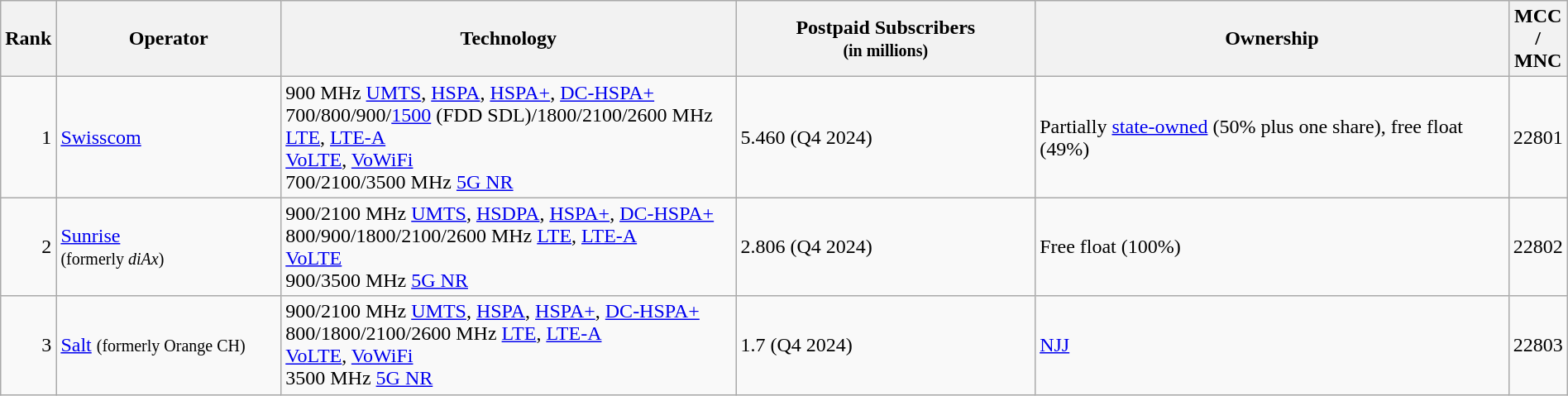<table class="wikitable" style="width:100%;">
<tr>
<th style="width:3%;">Rank</th>
<th style="width:15%;">Operator</th>
<th style="width:30%;">Technology</th>
<th style="width:20%;">Postpaid Subscribers<br><small>(in millions)</small></th>
<th style="width:32%;">Ownership</th>
<th>MCC / MNC</th>
</tr>
<tr>
<td align=right>1</td>
<td><a href='#'>Swisscom</a></td>
<td>900 MHz <a href='#'>UMTS</a>, <a href='#'>HSPA</a>, <a href='#'>HSPA+</a>, <a href='#'>DC-HSPA+</a><br> 700/800/900/<a href='#'>1500</a> (FDD SDL)/1800/2100/2600 MHz<br><a href='#'>LTE</a>, <a href='#'>LTE-A</a><br><a href='#'>VoLTE</a>, <a href='#'>VoWiFi</a><br>700/2100/3500 MHz <a href='#'>5G NR</a></td>
<td>5.460 (Q4 2024)</td>
<td>Partially <a href='#'>state-owned</a> (50% plus one share), free float (49%)</td>
<td>22801</td>
</tr>
<tr>
<td align=right>2</td>
<td><a href='#'>Sunrise</a> <br><small>(formerly <em>diAx</em>)</small></td>
<td>900/2100 MHz <a href='#'>UMTS</a>, <a href='#'>HSDPA</a>, <a href='#'>HSPA+</a>, <a href='#'>DC-HSPA+</a><br>800/900/1800/2100/2600 MHz <a href='#'>LTE</a>, <a href='#'>LTE-A</a><br><a href='#'>VoLTE</a><br>900/3500 MHz <a href='#'>5G NR</a></td>
<td>2.806 (Q4 2024)</td>
<td>Free float (100%)</td>
<td>22802</td>
</tr>
<tr>
<td align=right>3</td>
<td><a href='#'>Salt</a> <small> (formerly Orange CH)</small></td>
<td>900/2100 MHz <a href='#'>UMTS</a>, <a href='#'>HSPA</a>, <a href='#'>HSPA+</a>, <a href='#'>DC-HSPA+</a><br>800/1800/2100/2600 MHz <a href='#'>LTE</a>, <a href='#'>LTE-A</a><br><a href='#'>VoLTE</a>, <a href='#'>VoWiFi</a><br>3500 MHz <a href='#'>5G NR</a></td>
<td>1.7 (Q4 2024)</td>
<td><a href='#'>NJJ</a></td>
<td>22803</td>
</tr>
</table>
